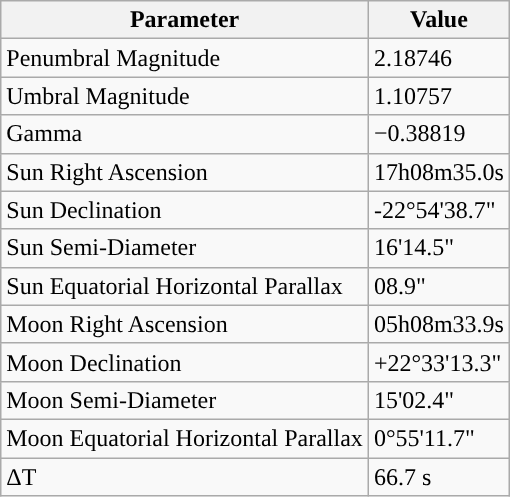<table class="wikitable">
<tr>
<th>Parameter</th>
<th>Value</th>
</tr>
<tr>
<td>Penumbral Magnitude</td>
<td>2.18746</td>
</tr>
<tr>
<td>Umbral Magnitude</td>
<td>1.10757</td>
</tr>
<tr>
<td>Gamma</td>
<td>−0.38819</td>
</tr>
<tr>
<td>Sun Right Ascension</td>
<td>17h08m35.0s</td>
</tr>
<tr>
<td>Sun Declination</td>
<td>-22°54'38.7"</td>
</tr>
<tr>
<td>Sun Semi-Diameter</td>
<td>16'14.5"</td>
</tr>
<tr>
<td>Sun Equatorial Horizontal Parallax</td>
<td>08.9"</td>
</tr>
<tr>
<td>Moon Right Ascension</td>
<td>05h08m33.9s</td>
</tr>
<tr>
<td>Moon Declination</td>
<td>+22°33'13.3"</td>
</tr>
<tr>
<td>Moon Semi-Diameter</td>
<td>15'02.4"</td>
</tr>
<tr>
<td>Moon Equatorial Horizontal Parallax</td>
<td>0°55'11.7"</td>
</tr>
<tr>
<td>ΔT</td>
<td>66.7 s</td>
</tr>
</table>
